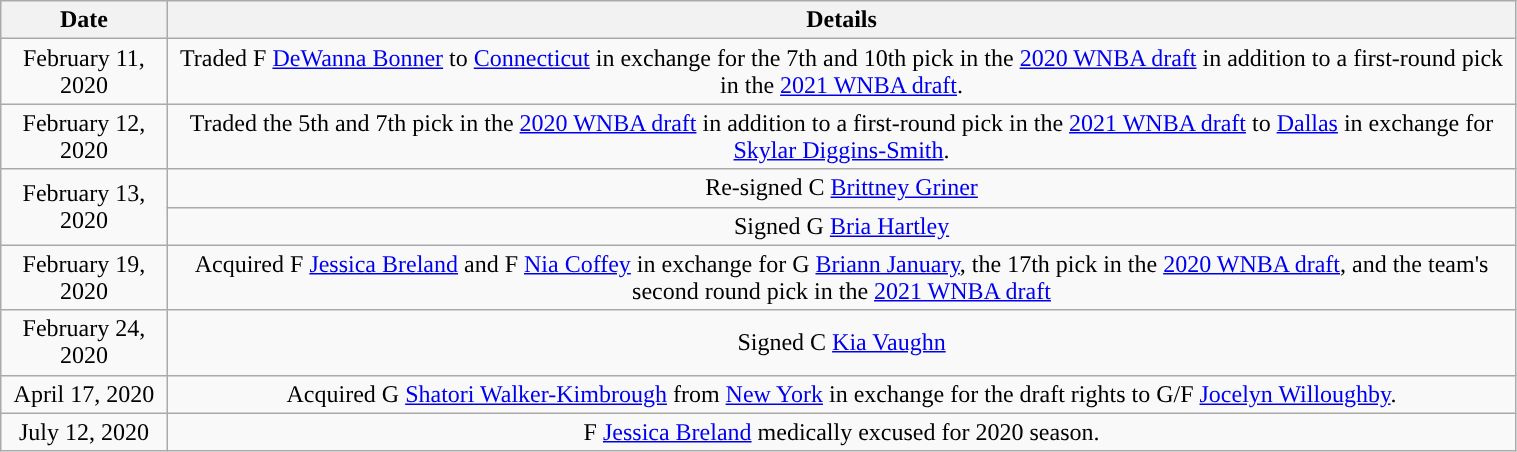<table class="wikitable" style="width:80%; text-align: center;">
<tr>
<th>Date</th>
<th>Details</th>
</tr>
<tr>
<td>February 11, 2020</td>
<td>Traded F <a href='#'>DeWanna Bonner</a> to <a href='#'>Connecticut</a> in exchange for the 7th and 10th pick in the <a href='#'>2020 WNBA draft</a> in addition to a first-round pick in the <a href='#'>2021 WNBA draft</a>.</td>
</tr>
<tr>
<td>February 12, 2020</td>
<td>Traded the 5th and 7th pick in the <a href='#'>2020 WNBA draft</a> in addition to a first-round pick in the <a href='#'>2021 WNBA draft</a> to <a href='#'>Dallas</a> in exchange for <a href='#'>Skylar Diggins-Smith</a>.</td>
</tr>
<tr>
<td rowspan=2>February 13, 2020</td>
<td>Re-signed C <a href='#'>Brittney Griner</a></td>
</tr>
<tr>
<td>Signed G <a href='#'>Bria Hartley</a></td>
</tr>
<tr>
<td>February 19, 2020</td>
<td>Acquired F <a href='#'>Jessica Breland</a> and F <a href='#'>Nia Coffey</a> in exchange for G <a href='#'>Briann January</a>, the 17th pick in the <a href='#'>2020 WNBA draft</a>, and the team's second round pick in the <a href='#'>2021 WNBA draft</a></td>
</tr>
<tr>
<td>February 24, 2020</td>
<td>Signed C <a href='#'>Kia Vaughn</a></td>
</tr>
<tr>
<td>April 17, 2020</td>
<td>Acquired G <a href='#'>Shatori Walker-Kimbrough</a> from <a href='#'>New York</a> in exchange for the draft rights to G/F <a href='#'>Jocelyn Willoughby</a>.</td>
</tr>
<tr>
<td>July 12, 2020</td>
<td>F <a href='#'>Jessica Breland</a> medically excused for 2020 season.</td>
</tr>
</table>
